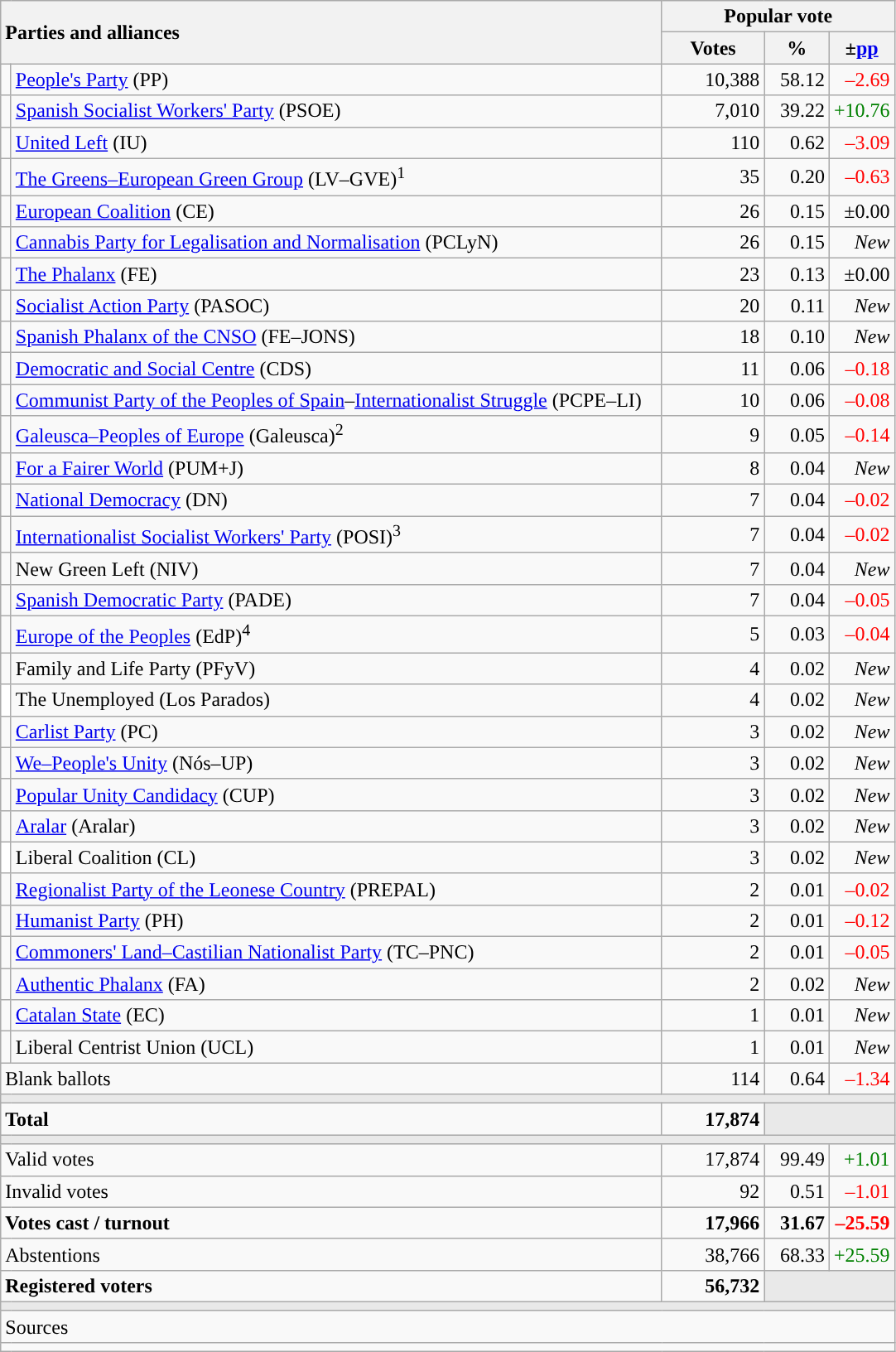<table class="wikitable" style="text-align:right">
<tr>
<th style="text-align:left;" rowspan="2" colspan="2" width="525">Parties and alliances</th>
<th colspan="3">Popular vote</th>
</tr>
<tr>
<th width="75">Votes</th>
<th width="45">%</th>
<th width="45">±<a href='#'>pp</a></th>
</tr>
<tr>
<td width="1" style="color:inherit;background:"></td>
<td align="left"><a href='#'>People's Party</a> (PP)</td>
<td>10,388</td>
<td>58.12</td>
<td style="color:red;">–2.69</td>
</tr>
<tr>
<td style="color:inherit;background:"></td>
<td align="left"><a href='#'>Spanish Socialist Workers' Party</a> (PSOE)</td>
<td>7,010</td>
<td>39.22</td>
<td style="color:green;">+10.76</td>
</tr>
<tr>
<td style="color:inherit;background:"></td>
<td align="left"><a href='#'>United Left</a> (IU)</td>
<td>110</td>
<td>0.62</td>
<td style="color:red;">–3.09</td>
</tr>
<tr>
<td style="color:inherit;background:"></td>
<td align="left"><a href='#'>The Greens–European Green Group</a> (LV–GVE)<sup>1</sup></td>
<td>35</td>
<td>0.20</td>
<td style="color:red;">–0.63</td>
</tr>
<tr>
<td style="color:inherit;background:"></td>
<td align="left"><a href='#'>European Coalition</a> (CE)</td>
<td>26</td>
<td>0.15</td>
<td>±0.00</td>
</tr>
<tr>
<td style="color:inherit;background:"></td>
<td align="left"><a href='#'>Cannabis Party for Legalisation and Normalisation</a> (PCLyN)</td>
<td>26</td>
<td>0.15</td>
<td><em>New</em></td>
</tr>
<tr>
<td style="color:inherit;background:"></td>
<td align="left"><a href='#'>The Phalanx</a> (FE)</td>
<td>23</td>
<td>0.13</td>
<td>±0.00</td>
</tr>
<tr>
<td style="color:inherit;background:"></td>
<td align="left"><a href='#'>Socialist Action Party</a> (PASOC)</td>
<td>20</td>
<td>0.11</td>
<td><em>New</em></td>
</tr>
<tr>
<td style="color:inherit;background:"></td>
<td align="left"><a href='#'>Spanish Phalanx of the CNSO</a> (FE–JONS)</td>
<td>18</td>
<td>0.10</td>
<td><em>New</em></td>
</tr>
<tr>
<td style="color:inherit;background:"></td>
<td align="left"><a href='#'>Democratic and Social Centre</a> (CDS)</td>
<td>11</td>
<td>0.06</td>
<td style="color:red;">–0.18</td>
</tr>
<tr>
<td style="color:inherit;background:"></td>
<td align="left"><a href='#'>Communist Party of the Peoples of Spain</a>–<a href='#'>Internationalist Struggle</a> (PCPE–LI)</td>
<td>10</td>
<td>0.06</td>
<td style="color:red;">–0.08</td>
</tr>
<tr>
<td style="color:inherit;background:"></td>
<td align="left"><a href='#'>Galeusca–Peoples of Europe</a> (Galeusca)<sup>2</sup></td>
<td>9</td>
<td>0.05</td>
<td style="color:red;">–0.14</td>
</tr>
<tr>
<td style="color:inherit;background:"></td>
<td align="left"><a href='#'>For a Fairer World</a> (PUM+J)</td>
<td>8</td>
<td>0.04</td>
<td><em>New</em></td>
</tr>
<tr>
<td style="color:inherit;background:"></td>
<td align="left"><a href='#'>National Democracy</a> (DN)</td>
<td>7</td>
<td>0.04</td>
<td style="color:red;">–0.02</td>
</tr>
<tr>
<td style="color:inherit;background:"></td>
<td align="left"><a href='#'>Internationalist Socialist Workers' Party</a> (POSI)<sup>3</sup></td>
<td>7</td>
<td>0.04</td>
<td style="color:red;">–0.02</td>
</tr>
<tr>
<td style="color:inherit;background:"></td>
<td align="left">New Green Left (NIV)</td>
<td>7</td>
<td>0.04</td>
<td><em>New</em></td>
</tr>
<tr>
<td style="color:inherit;background:"></td>
<td align="left"><a href='#'>Spanish Democratic Party</a> (PADE)</td>
<td>7</td>
<td>0.04</td>
<td style="color:red;">–0.05</td>
</tr>
<tr>
<td style="color:inherit;background:"></td>
<td align="left"><a href='#'>Europe of the Peoples</a> (EdP)<sup>4</sup></td>
<td>5</td>
<td>0.03</td>
<td style="color:red;">–0.04</td>
</tr>
<tr>
<td style="color:inherit;background:"></td>
<td align="left">Family and Life Party (PFyV)</td>
<td>4</td>
<td>0.02</td>
<td><em>New</em></td>
</tr>
<tr>
<td bgcolor="white"></td>
<td align="left">The Unemployed (Los Parados)</td>
<td>4</td>
<td>0.02</td>
<td><em>New</em></td>
</tr>
<tr>
<td style="color:inherit;background:"></td>
<td align="left"><a href='#'>Carlist Party</a> (PC)</td>
<td>3</td>
<td>0.02</td>
<td><em>New</em></td>
</tr>
<tr>
<td style="color:inherit;background:"></td>
<td align="left"><a href='#'>We–People's Unity</a> (Nós–UP)</td>
<td>3</td>
<td>0.02</td>
<td><em>New</em></td>
</tr>
<tr>
<td style="color:inherit;background:"></td>
<td align="left"><a href='#'>Popular Unity Candidacy</a> (CUP)</td>
<td>3</td>
<td>0.02</td>
<td><em>New</em></td>
</tr>
<tr>
<td style="color:inherit;background:"></td>
<td align="left"><a href='#'>Aralar</a> (Aralar)</td>
<td>3</td>
<td>0.02</td>
<td><em>New</em></td>
</tr>
<tr>
<td bgcolor="white"></td>
<td align="left">Liberal Coalition (CL)</td>
<td>3</td>
<td>0.02</td>
<td><em>New</em></td>
</tr>
<tr>
<td style="color:inherit;background:"></td>
<td align="left"><a href='#'>Regionalist Party of the Leonese Country</a> (PREPAL)</td>
<td>2</td>
<td>0.01</td>
<td style="color:red;">–0.02</td>
</tr>
<tr>
<td style="color:inherit;background:"></td>
<td align="left"><a href='#'>Humanist Party</a> (PH)</td>
<td>2</td>
<td>0.01</td>
<td style="color:red;">–0.12</td>
</tr>
<tr>
<td style="color:inherit;background:"></td>
<td align="left"><a href='#'>Commoners' Land–Castilian Nationalist Party</a> (TC–PNC)</td>
<td>2</td>
<td>0.01</td>
<td style="color:red;">–0.05</td>
</tr>
<tr>
<td style="color:inherit;background:"></td>
<td align="left"><a href='#'>Authentic Phalanx</a> (FA)</td>
<td>2</td>
<td>0.02</td>
<td><em>New</em></td>
</tr>
<tr>
<td style="color:inherit;background:"></td>
<td align="left"><a href='#'>Catalan State</a> (EC)</td>
<td>1</td>
<td>0.01</td>
<td><em>New</em></td>
</tr>
<tr>
<td style="color:inherit;background:"></td>
<td align="left">Liberal Centrist Union (UCL)</td>
<td>1</td>
<td>0.01</td>
<td><em>New</em></td>
</tr>
<tr>
<td align="left" colspan="2">Blank ballots</td>
<td>114</td>
<td>0.64</td>
<td style="color:red;">–1.34</td>
</tr>
<tr>
<td colspan="5" bgcolor="#E9E9E9"></td>
</tr>
<tr style="font-weight:bold;">
<td align="left" colspan="2">Total</td>
<td>17,874</td>
<td bgcolor="#E9E9E9" colspan="2"></td>
</tr>
<tr>
<td colspan="5" bgcolor="#E9E9E9"></td>
</tr>
<tr>
<td align="left" colspan="2">Valid votes</td>
<td>17,874</td>
<td>99.49</td>
<td style="color:green;">+1.01</td>
</tr>
<tr>
<td align="left" colspan="2">Invalid votes</td>
<td>92</td>
<td>0.51</td>
<td style="color:red;">–1.01</td>
</tr>
<tr style="font-weight:bold;">
<td align="left" colspan="2">Votes cast / turnout</td>
<td>17,966</td>
<td>31.67</td>
<td style="color:red;">–25.59</td>
</tr>
<tr>
<td align="left" colspan="2">Abstentions</td>
<td>38,766</td>
<td>68.33</td>
<td style="color:green;">+25.59</td>
</tr>
<tr style="font-weight:bold;">
<td align="left" colspan="2">Registered voters</td>
<td>56,732</td>
<td bgcolor="#E9E9E9" colspan="2"></td>
</tr>
<tr>
<td colspan="5" bgcolor="#E9E9E9"></td>
</tr>
<tr>
<td align="left" colspan="5">Sources</td>
</tr>
<tr>
<td colspan="5" style="text-align:left; max-width:680px;"></td>
</tr>
</table>
